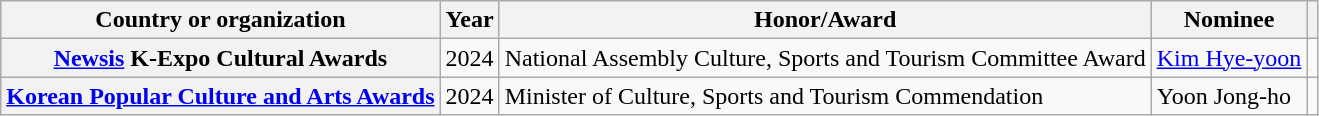<table class="wikitable plainrowheaders sortable">
<tr>
<th scope="col">Country or organization</th>
<th scope="col">Year</th>
<th scope="col">Honor/Award</th>
<th scope="col">Nominee</th>
<th scope="col" class="unsortable"></th>
</tr>
<tr>
<th scope="row"><a href='#'>Newsis</a> K-Expo Cultural Awards</th>
<td style="text-align:center">2024</td>
<td>National Assembly Culture, Sports and Tourism Committee Award</td>
<td><a href='#'>Kim Hye-yoon</a></td>
<td style="text-align:center"></td>
</tr>
<tr>
<th scope="row"><a href='#'>Korean Popular Culture and Arts Awards</a></th>
<td style="text-align:center">2024</td>
<td>Minister of Culture, Sports and Tourism Commendation</td>
<td>Yoon Jong-ho</td>
<td style="text-align:center"></td>
</tr>
</table>
